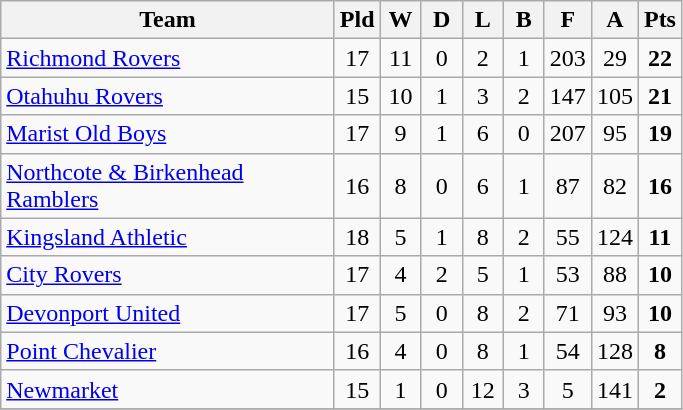<table class="wikitable" style="text-align:center;">
<tr>
<th width=215>Team</th>
<th width=20 abbr="Played">Pld</th>
<th width=20 abbr="Won">W</th>
<th width=20 abbr="Drawn">D</th>
<th width=20 abbr="Lost">L</th>
<th width=20 abbr="Bye">B</th>
<th width=20 abbr="For">F</th>
<th width=20 abbr="Against">A</th>
<th width=20 abbr="Points">Pts</th>
</tr>
<tr>
<td style="text-align:left;"><a href='#'>Richmond Rovers</a></td>
<td>17</td>
<td>11</td>
<td>0</td>
<td>2</td>
<td>1</td>
<td>203</td>
<td>29</td>
<td><strong>22</strong></td>
</tr>
<tr>
<td style="text-align:left;"><a href='#'>Otahuhu Rovers</a></td>
<td>15</td>
<td>10</td>
<td>1</td>
<td>3</td>
<td>2</td>
<td>147</td>
<td>105</td>
<td><strong>21</strong></td>
</tr>
<tr>
<td style="text-align:left;"><a href='#'>Marist Old Boys</a></td>
<td>17</td>
<td>9</td>
<td>1</td>
<td>6</td>
<td>0</td>
<td>207</td>
<td>95</td>
<td><strong>19</strong></td>
</tr>
<tr>
<td style="text-align:left;"><a href='#'>Northcote & Birkenhead Ramblers</a></td>
<td>16</td>
<td>8</td>
<td>0</td>
<td>6</td>
<td>1</td>
<td>87</td>
<td>82</td>
<td><strong>16</strong></td>
</tr>
<tr>
<td style="text-align:left;"><a href='#'>Kingsland Athletic</a></td>
<td>18</td>
<td>5</td>
<td>1</td>
<td>8</td>
<td>2</td>
<td>55</td>
<td>124</td>
<td><strong>11</strong></td>
</tr>
<tr>
<td style="text-align:left;"><a href='#'>City Rovers</a></td>
<td>17</td>
<td>4</td>
<td>2</td>
<td>5</td>
<td>1</td>
<td>53</td>
<td>88</td>
<td><strong>10</strong></td>
</tr>
<tr>
<td style="text-align:left;"><a href='#'>Devonport United</a></td>
<td>17</td>
<td>5</td>
<td>0</td>
<td>8</td>
<td>2</td>
<td>71</td>
<td>93</td>
<td><strong>10</strong></td>
</tr>
<tr>
<td style="text-align:left;"><a href='#'>Point Chevalier</a></td>
<td>16</td>
<td>4</td>
<td>0</td>
<td>8</td>
<td>1</td>
<td>54</td>
<td>128</td>
<td><strong>8</strong></td>
</tr>
<tr>
<td style="text-align:left;"><a href='#'>Newmarket</a></td>
<td>15</td>
<td>1</td>
<td>0</td>
<td>12</td>
<td>3</td>
<td>5</td>
<td>141</td>
<td><strong>2</strong></td>
</tr>
<tr>
</tr>
</table>
